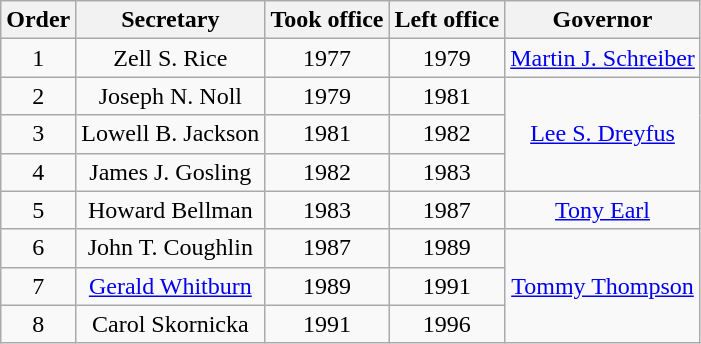<table class="wikitable" style="text-align:center;">
<tr>
<th>Order</th>
<th>Secretary</th>
<th>Took office</th>
<th>Left office</th>
<th>Governor</th>
</tr>
<tr>
<td>1</td>
<td>Zell S. Rice</td>
<td>1977</td>
<td>1979</td>
<td><a href='#'>Martin J. Schreiber</a></td>
</tr>
<tr>
<td>2</td>
<td>Joseph N. Noll</td>
<td>1979</td>
<td>1981</td>
<td rowspan="3"><a href='#'>Lee S. Dreyfus</a></td>
</tr>
<tr>
<td>3</td>
<td>Lowell B. Jackson</td>
<td>1981</td>
<td>1982</td>
</tr>
<tr>
<td>4</td>
<td>James J. Gosling</td>
<td>1982</td>
<td>1983</td>
</tr>
<tr>
<td>5</td>
<td>Howard Bellman</td>
<td>1983</td>
<td>1987</td>
<td><a href='#'>Tony Earl</a></td>
</tr>
<tr>
<td>6</td>
<td>John T. Coughlin</td>
<td>1987</td>
<td>1989</td>
<td rowspan="3"><a href='#'>Tommy Thompson</a></td>
</tr>
<tr>
<td>7</td>
<td><a href='#'>Gerald Whitburn</a></td>
<td>1989</td>
<td>1991</td>
</tr>
<tr>
<td>8</td>
<td>Carol Skornicka</td>
<td>1991</td>
<td>1996</td>
</tr>
</table>
